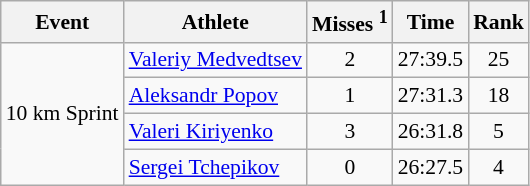<table class="wikitable" style="font-size:90%">
<tr>
<th>Event</th>
<th>Athlete</th>
<th>Misses <sup>1</sup></th>
<th>Time</th>
<th>Rank</th>
</tr>
<tr>
<td rowspan="4">10 km Sprint</td>
<td> <a href='#'>Valeriy Medvedtsev</a></td>
<td align="center">2</td>
<td align="center">27:39.5</td>
<td align="center">25</td>
</tr>
<tr>
<td> <a href='#'>Aleksandr Popov</a></td>
<td align="center">1</td>
<td align="center">27:31.3</td>
<td align="center">18</td>
</tr>
<tr>
<td> <a href='#'>Valeri Kiriyenko</a></td>
<td align="center">3</td>
<td align="center">26:31.8</td>
<td align="center">5</td>
</tr>
<tr>
<td> <a href='#'>Sergei Tchepikov</a></td>
<td align="center">0</td>
<td align="center">26:27.5</td>
<td align="center">4</td>
</tr>
</table>
